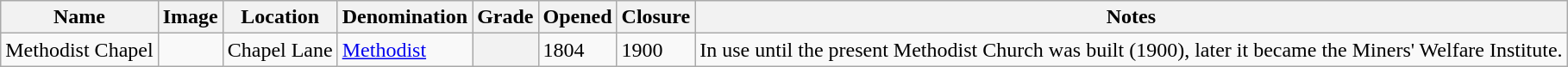<table class="wikitable sortable">
<tr>
<th>Name</th>
<th class="unsortable">Image</th>
<th>Location</th>
<th>Denomination</th>
<th>Grade</th>
<th>Opened</th>
<th>Closure</th>
<th class="unsortable">Notes</th>
</tr>
<tr>
<td>Methodist Chapel</td>
<td></td>
<td>Chapel Lane</td>
<td><a href='#'>Methodist</a></td>
<th></th>
<td>1804</td>
<td>1900</td>
<td>In use until the present Methodist Church was built (1900), later it became the Miners' Welfare Institute.</td>
</tr>
</table>
